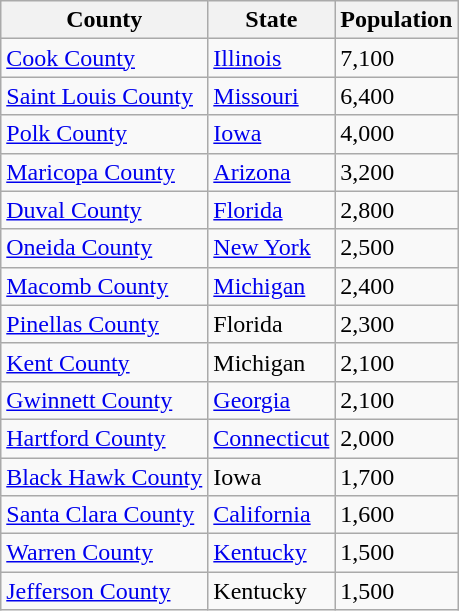<table class="wikitable">
<tr>
<th>County</th>
<th>State</th>
<th>Population</th>
</tr>
<tr>
<td><a href='#'>Cook County</a></td>
<td><a href='#'>Illinois</a></td>
<td>7,100</td>
</tr>
<tr>
<td><a href='#'>Saint Louis County</a></td>
<td><a href='#'>Missouri</a></td>
<td>6,400</td>
</tr>
<tr>
<td><a href='#'>Polk County</a></td>
<td><a href='#'>Iowa</a></td>
<td>4,000</td>
</tr>
<tr>
<td><a href='#'>Maricopa County</a></td>
<td><a href='#'>Arizona</a></td>
<td>3,200</td>
</tr>
<tr>
<td><a href='#'>Duval County</a></td>
<td><a href='#'>Florida</a></td>
<td>2,800</td>
</tr>
<tr>
<td><a href='#'>Oneida County</a></td>
<td><a href='#'>New York</a></td>
<td>2,500</td>
</tr>
<tr>
<td><a href='#'>Macomb County</a></td>
<td><a href='#'>Michigan</a></td>
<td>2,400</td>
</tr>
<tr>
<td><a href='#'>Pinellas County</a></td>
<td>Florida</td>
<td>2,300</td>
</tr>
<tr>
<td><a href='#'>Kent County</a></td>
<td>Michigan</td>
<td>2,100</td>
</tr>
<tr>
<td><a href='#'>Gwinnett County</a></td>
<td><a href='#'>Georgia</a></td>
<td>2,100</td>
</tr>
<tr>
<td><a href='#'>Hartford County</a></td>
<td><a href='#'>Connecticut</a></td>
<td>2,000</td>
</tr>
<tr>
<td><a href='#'>Black Hawk County</a></td>
<td>Iowa</td>
<td>1,700</td>
</tr>
<tr>
<td><a href='#'>Santa Clara County</a></td>
<td><a href='#'>California</a></td>
<td>1,600</td>
</tr>
<tr>
<td><a href='#'>Warren County</a></td>
<td><a href='#'>Kentucky</a></td>
<td>1,500</td>
</tr>
<tr>
<td><a href='#'>Jefferson County</a></td>
<td>Kentucky</td>
<td>1,500</td>
</tr>
</table>
